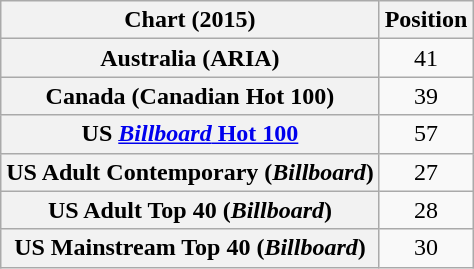<table class="wikitable sortable plainrowheaders" style="text-align:center">
<tr>
<th scope="col">Chart (2015)</th>
<th scope="col">Position</th>
</tr>
<tr>
<th scope="row">Australia (ARIA)</th>
<td>41</td>
</tr>
<tr>
<th scope="row">Canada (Canadian Hot 100)</th>
<td>39</td>
</tr>
<tr>
<th scope="row">US <a href='#'><em>Billboard</em> Hot 100</a></th>
<td>57</td>
</tr>
<tr>
<th scope="row">US Adult Contemporary (<em>Billboard</em>)</th>
<td>27</td>
</tr>
<tr>
<th scope="row">US Adult Top 40 (<em>Billboard</em>)</th>
<td>28</td>
</tr>
<tr>
<th scope="row">US Mainstream Top 40 (<em>Billboard</em>)</th>
<td>30</td>
</tr>
</table>
